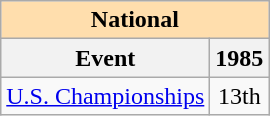<table class="wikitable" style="text-align:center">
<tr>
<th style="background-color: #ffdead; " colspan=3 align=center>National</th>
</tr>
<tr>
<th>Event</th>
<th>1985</th>
</tr>
<tr>
<td align=left><a href='#'>U.S. Championships</a></td>
<td>13th</td>
</tr>
</table>
